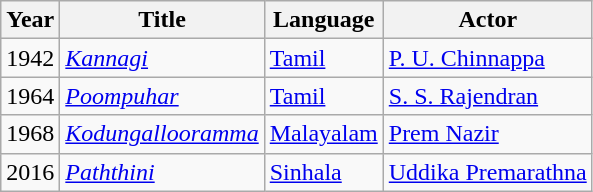<table class="wikitable">
<tr>
<th>Year</th>
<th>Title</th>
<th>Language</th>
<th>Actor</th>
</tr>
<tr>
<td>1942</td>
<td><a href='#'><em>Kannagi</em></a></td>
<td><a href='#'>Tamil</a></td>
<td><a href='#'>P. U. Chinnappa</a></td>
</tr>
<tr>
<td>1964</td>
<td><a href='#'><em>Poompuhar</em></a></td>
<td><a href='#'>Tamil</a></td>
<td><a href='#'>S. S. Rajendran</a></td>
</tr>
<tr>
<td>1968</td>
<td><em><a href='#'>Kodungallooramma</a></em></td>
<td><a href='#'>Malayalam</a></td>
<td><a href='#'>Prem Nazir</a></td>
</tr>
<tr>
<td>2016</td>
<td><em><a href='#'>Paththini</a></em></td>
<td><a href='#'>Sinhala</a></td>
<td><a href='#'>Uddika Premarathna</a></td>
</tr>
</table>
